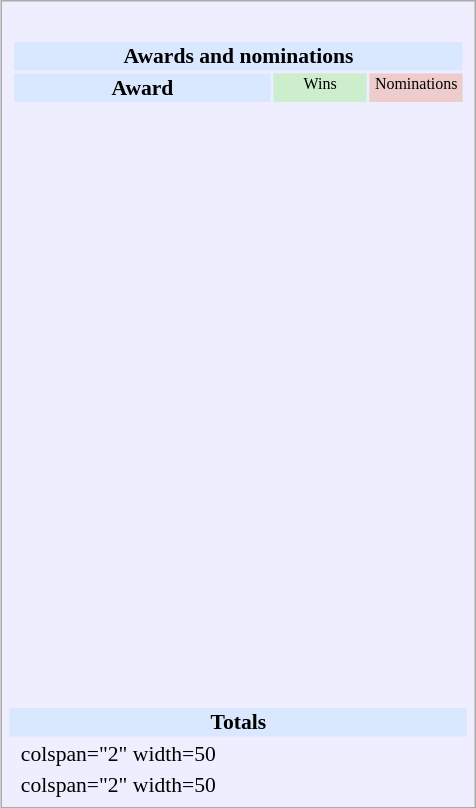<table class="infobox" style="width:22em; text-align:left; font-size:90%; vertical-align:middle; background:#eef;">
<tr style="background:white;">
</tr>
<tr>
<td colspan="3"><br><table class="collapsible collapsed" style="width:100%;">
<tr>
<th colspan="3" style="background:#d9e8ff; text-align:center;">Awards and nominations</th>
</tr>
<tr style="background:#d9e8ff; text-align:center;">
<th style="vertical-align: middle;">Award</th>
<td style="background:#cec; font-size:8pt; width:60px;">Wins</td>
<td style="background:#ecc; font-size:8pt; width:60px;">Nominations</td>
</tr>
<tr>
<td style="text-align:center;"><br></td>
<td></td>
<td></td>
</tr>
<tr>
<td style="text-align:center;"><br></td>
<td></td>
<td></td>
</tr>
<tr>
<td style="text-align:center;"><br></td>
<td></td>
<td></td>
</tr>
<tr>
<td style="text-align:center;"><br></td>
<td></td>
<td></td>
</tr>
<tr>
<td style="text-align:center;"><br></td>
<td></td>
<td></td>
</tr>
<tr>
<td style="text-align:center;"><br></td>
<td></td>
<td></td>
</tr>
<tr>
<td style="text-align:center;"><br></td>
<td></td>
<td></td>
</tr>
<tr>
<td style="text-align:center;"><br></td>
<td></td>
<td></td>
</tr>
<tr>
<td style="text-align:center;"><br></td>
<td></td>
<td></td>
</tr>
<tr>
<td style="text-align:center;"><br></td>
<td></td>
<td></td>
</tr>
<tr>
<td style="text-align:center;"><br></td>
<td></td>
<td></td>
</tr>
<tr>
<td style="text-align:center;"><br></td>
<td></td>
<td></td>
</tr>
<tr>
<td style="text-align:center;"><br></td>
<td></td>
<td></td>
</tr>
<tr>
<td style="text-align:center;"><br></td>
<td></td>
<td></td>
</tr>
<tr>
<td style="text-align:center;"><br></td>
<td></td>
<td></td>
</tr>
<tr>
<td style="text-align:center;"><br></td>
<td></td>
<td></td>
</tr>
<tr>
<td style="text-align:center;"><br></td>
<td></td>
<td></td>
</tr>
<tr>
<td style="text-align:center;"><br></td>
<td></td>
<td></td>
</tr>
<tr>
<td style="text-align:center;"><br></td>
<td></td>
<td></td>
</tr>
</table>
</td>
</tr>
<tr style="background:#d9e8ff;">
<td colspan="3" style="text-align:center;"><strong>Totals</strong></td>
</tr>
<tr>
<td></td>
<td>colspan="2" width=50 </td>
</tr>
<tr>
<td></td>
<td>colspan="2" width=50 </td>
</tr>
</table>
